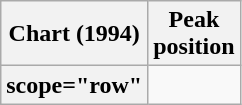<table class="wikitable plainrowheaders sortable">
<tr>
<th scope="col">Chart (1994)</th>
<th scope="col">Peak<br>position</th>
</tr>
<tr>
<th>scope="row" </th>
</tr>
</table>
